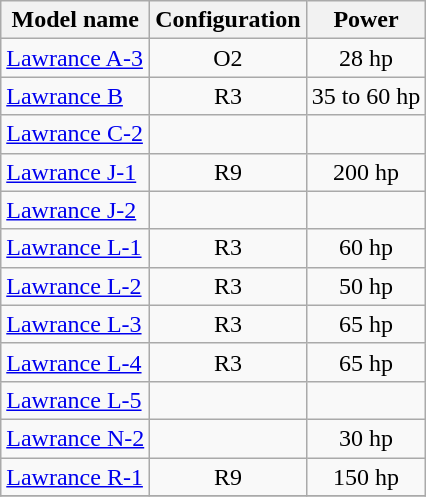<table class="wikitable sortable">
<tr>
<th>Model name</th>
<th>Configuration</th>
<th>Power</th>
</tr>
<tr>
<td align=left><a href='#'>Lawrance A-3</a></td>
<td align=center>O2</td>
<td align=center>28 hp</td>
</tr>
<tr>
<td align=left><a href='#'>Lawrance B</a></td>
<td align=center>R3</td>
<td align=center>35 to 60 hp</td>
</tr>
<tr>
<td align=left><a href='#'>Lawrance C-2</a></td>
<td align=center></td>
<td align=center></td>
</tr>
<tr>
<td align=left><a href='#'>Lawrance J-1</a></td>
<td align=center>R9</td>
<td align=center>200 hp</td>
</tr>
<tr>
<td align=left><a href='#'>Lawrance J-2</a></td>
<td align=center></td>
<td align=center></td>
</tr>
<tr>
<td align=left><a href='#'>Lawrance L-1</a></td>
<td align=center>R3</td>
<td align=center>60 hp</td>
</tr>
<tr>
<td align=left><a href='#'>Lawrance L-2</a></td>
<td align=center>R3</td>
<td align=center>50 hp</td>
</tr>
<tr>
<td align=left><a href='#'>Lawrance L-3</a></td>
<td align=center>R3</td>
<td align=center>65 hp</td>
</tr>
<tr>
<td align=left><a href='#'>Lawrance L-4</a></td>
<td align=center>R3</td>
<td align=center>65 hp</td>
</tr>
<tr>
<td align=left><a href='#'>Lawrance L-5</a></td>
<td align=center></td>
<td align=center></td>
</tr>
<tr>
<td align=left><a href='#'>Lawrance N-2</a></td>
<td align=center></td>
<td align=center>30 hp</td>
</tr>
<tr>
<td align=left><a href='#'>Lawrance R-1</a></td>
<td align=center>R9</td>
<td align=center>150 hp</td>
</tr>
<tr>
</tr>
</table>
